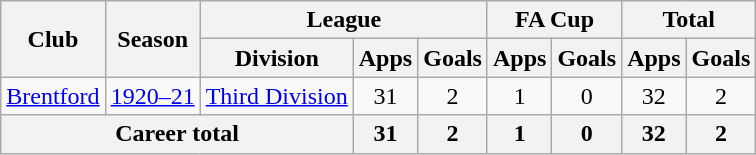<table class="wikitable" style="text-align: center;">
<tr>
<th rowspan="2">Club</th>
<th rowspan="2">Season</th>
<th colspan="3">League</th>
<th colspan="2">FA Cup</th>
<th colspan="2">Total</th>
</tr>
<tr>
<th>Division</th>
<th>Apps</th>
<th>Goals</th>
<th>Apps</th>
<th>Goals</th>
<th>Apps</th>
<th>Goals</th>
</tr>
<tr>
<td><a href='#'>Brentford</a></td>
<td><a href='#'>1920–21</a></td>
<td><a href='#'>Third Division</a></td>
<td>31</td>
<td>2</td>
<td>1</td>
<td>0</td>
<td>32</td>
<td>2</td>
</tr>
<tr>
<th colspan="3">Career total</th>
<th>31</th>
<th>2</th>
<th>1</th>
<th>0</th>
<th>32</th>
<th>2</th>
</tr>
</table>
